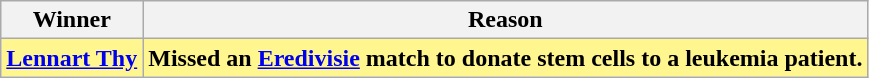<table class="wikitable">
<tr>
<th>Winner</th>
<th>Reason</th>
</tr>
<tr style="background-color: #FFF68F; font-weight: bold;">
<td> <a href='#'>Lennart Thy</a></td>
<td>Missed an <a href='#'>Eredivisie</a> match to donate stem cells to a leukemia patient.</td>
</tr>
</table>
